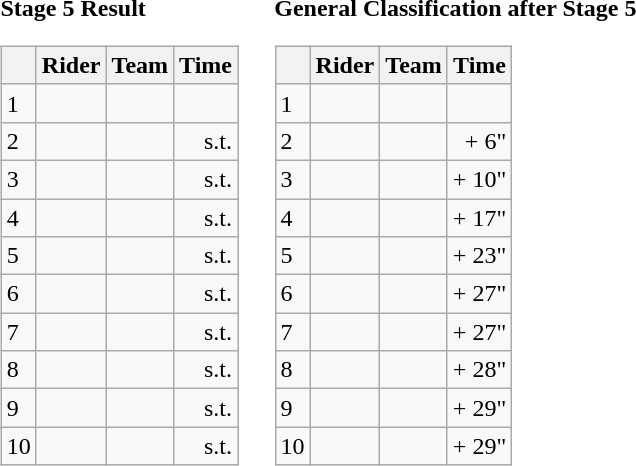<table>
<tr>
<td><strong>Stage 5 Result</strong><br><table class="wikitable">
<tr>
<th></th>
<th>Rider</th>
<th>Team</th>
<th>Time</th>
</tr>
<tr>
<td>1</td>
<td></td>
<td></td>
<td style="text-align:right;"></td>
</tr>
<tr>
<td>2</td>
<td> </td>
<td></td>
<td style="text-align:right;">s.t.</td>
</tr>
<tr>
<td>3</td>
<td></td>
<td></td>
<td style="text-align:right;">s.t.</td>
</tr>
<tr>
<td>4</td>
<td></td>
<td></td>
<td style="text-align:right;">s.t.</td>
</tr>
<tr>
<td>5</td>
<td></td>
<td></td>
<td style="text-align:right;">s.t.</td>
</tr>
<tr>
<td>6</td>
<td></td>
<td></td>
<td style="text-align:right;">s.t.</td>
</tr>
<tr>
<td>7</td>
<td></td>
<td></td>
<td style="text-align:right;">s.t.</td>
</tr>
<tr>
<td>8</td>
<td></td>
<td></td>
<td style="text-align:right;">s.t.</td>
</tr>
<tr>
<td>9</td>
<td></td>
<td></td>
<td style="text-align:right;">s.t.</td>
</tr>
<tr>
<td>10</td>
<td></td>
<td></td>
<td style="text-align:right;">s.t.</td>
</tr>
</table>
</td>
<td></td>
<td><strong>General Classification after Stage 5</strong><br><table class="wikitable">
<tr>
<th></th>
<th>Rider</th>
<th>Team</th>
<th>Time</th>
</tr>
<tr>
<td>1</td>
<td> </td>
<td></td>
<td style="text-align:right;"></td>
</tr>
<tr>
<td>2</td>
<td></td>
<td></td>
<td style="text-align:right;">+ 6"</td>
</tr>
<tr>
<td>3</td>
<td> </td>
<td></td>
<td style="text-align:right;">+ 10"</td>
</tr>
<tr>
<td>4</td>
<td></td>
<td></td>
<td style="text-align:right;">+ 17"</td>
</tr>
<tr>
<td>5</td>
<td></td>
<td></td>
<td style="text-align:right;">+ 23"</td>
</tr>
<tr>
<td>6</td>
<td></td>
<td></td>
<td style="text-align:right;">+ 27"</td>
</tr>
<tr>
<td>7</td>
<td></td>
<td></td>
<td style="text-align:right;">+ 27"</td>
</tr>
<tr>
<td>8</td>
<td></td>
<td></td>
<td style="text-align:right;">+ 28"</td>
</tr>
<tr>
<td>9</td>
<td> </td>
<td></td>
<td style="text-align:right;">+ 29"</td>
</tr>
<tr>
<td>10</td>
<td></td>
<td></td>
<td style="text-align:right;">+ 29"</td>
</tr>
</table>
</td>
</tr>
</table>
